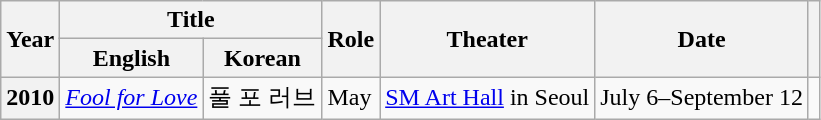<table class="wikitable plainrowheaders">
<tr>
<th scope="col" rowspan="2">Year</th>
<th scope="col" colspan="2">Title</th>
<th scope="col" rowspan="2">Role</th>
<th scope="col" rowspan="2">Theater</th>
<th scope="col" rowspan="2">Date</th>
<th scope="col" rowspan="2" class="unsortable"></th>
</tr>
<tr>
<th>English</th>
<th>Korean</th>
</tr>
<tr>
<th scope="row">2010</th>
<td><em><a href='#'>Fool for Love</a></em></td>
<td>풀 포 러브</td>
<td>May</td>
<td><a href='#'>SM Art Hall</a> in Seoul</td>
<td>July 6–September 12</td>
<td></td>
</tr>
</table>
